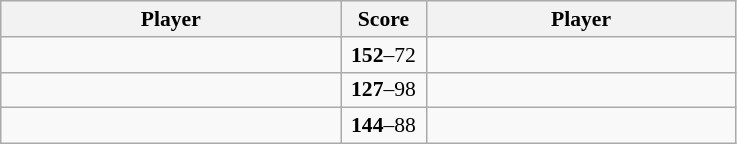<table class="wikitable" style="font-size:90%">
<tr>
<th width=220>Player</th>
<th width=50>Score</th>
<th width=200>Player</th>
</tr>
<tr>
<td><strong></strong></td>
<td style="text-align:center;"><strong>152</strong>–72</td>
<td></td>
</tr>
<tr>
<td><strong></strong></td>
<td style="text-align:center;"><strong>127</strong>–98</td>
<td></td>
</tr>
<tr>
<td><strong></strong></td>
<td style="text-align:center;"><strong>144</strong>–88</td>
<td></td>
</tr>
</table>
